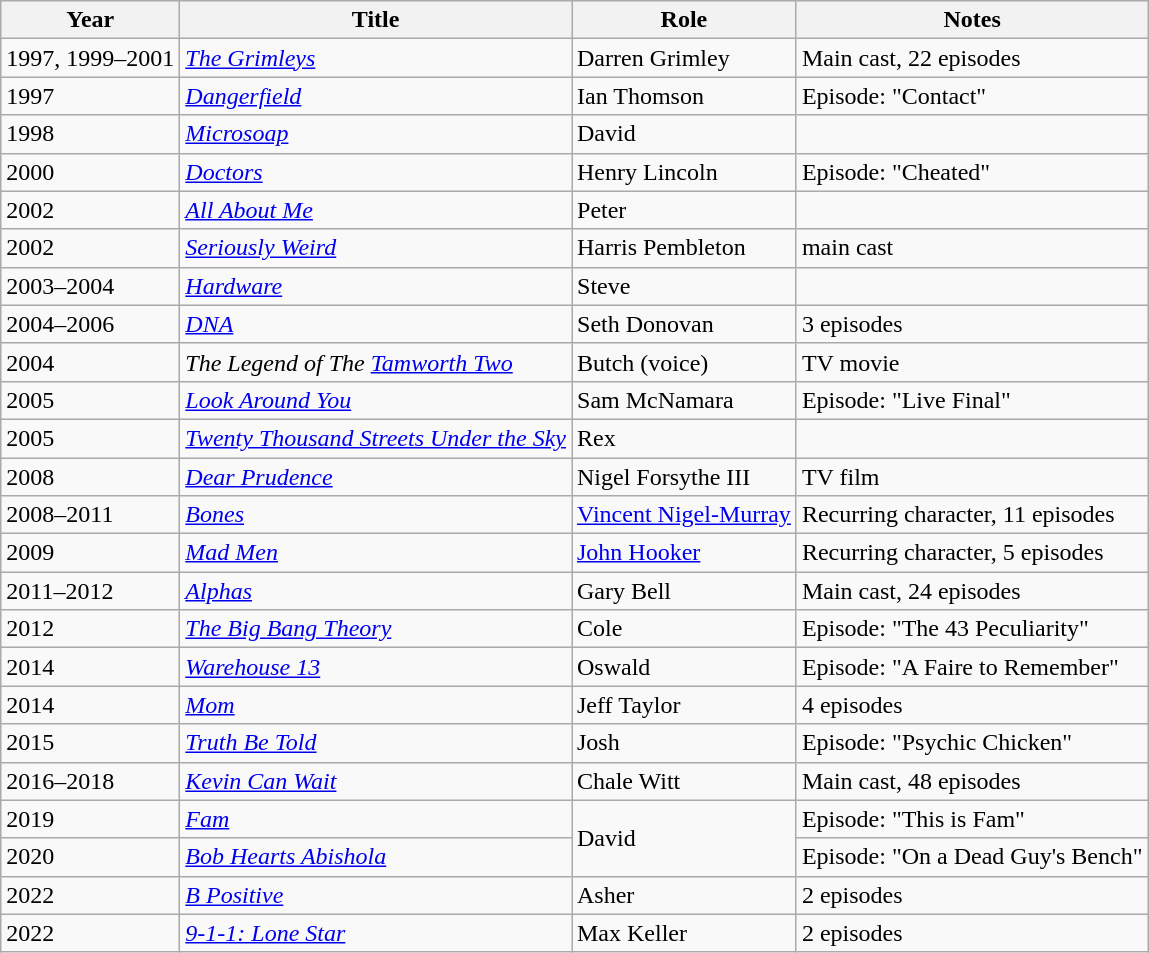<table class="wikitable">
<tr>
<th>Year</th>
<th>Title</th>
<th>Role</th>
<th>Notes</th>
</tr>
<tr>
<td>1997, 1999–2001</td>
<td><em><a href='#'>The Grimleys</a></em></td>
<td>Darren Grimley</td>
<td>Main cast, 22 episodes</td>
</tr>
<tr>
<td>1997</td>
<td><em><a href='#'>Dangerfield</a></em></td>
<td>Ian Thomson</td>
<td>Episode: "Contact"</td>
</tr>
<tr>
<td>1998</td>
<td><em><a href='#'>Microsoap</a></em></td>
<td>David</td>
<td></td>
</tr>
<tr>
<td>2000</td>
<td><em><a href='#'>Doctors</a></em></td>
<td>Henry Lincoln</td>
<td>Episode: "Cheated"</td>
</tr>
<tr>
<td>2002</td>
<td><em><a href='#'>All About Me</a></em></td>
<td>Peter</td>
<td></td>
</tr>
<tr>
<td>2002</td>
<td><em><a href='#'>Seriously Weird</a></em></td>
<td>Harris Pembleton</td>
<td>main cast</td>
</tr>
<tr>
<td>2003–2004</td>
<td><em><a href='#'>Hardware</a></em></td>
<td>Steve</td>
<td></td>
</tr>
<tr>
<td>2004–2006</td>
<td><em><a href='#'>DNA</a></em></td>
<td>Seth Donovan</td>
<td>3 episodes</td>
</tr>
<tr>
<td>2004</td>
<td><em>The Legend of The <a href='#'>Tamworth Two</a></em></td>
<td>Butch (voice)</td>
<td>TV movie</td>
</tr>
<tr>
<td>2005</td>
<td><em><a href='#'>Look Around You</a></em></td>
<td>Sam McNamara</td>
<td>Episode: "Live Final"</td>
</tr>
<tr>
<td>2005</td>
<td><em><a href='#'>Twenty Thousand Streets Under the Sky</a></em></td>
<td>Rex</td>
<td></td>
</tr>
<tr>
<td>2008</td>
<td><em><a href='#'>Dear Prudence</a></em></td>
<td>Nigel Forsythe III</td>
<td>TV film</td>
</tr>
<tr>
<td>2008–2011</td>
<td><em><a href='#'>Bones</a></em></td>
<td><a href='#'>Vincent Nigel-Murray</a></td>
<td>Recurring character, 11 episodes</td>
</tr>
<tr>
<td>2009</td>
<td><em><a href='#'>Mad Men</a></em></td>
<td><a href='#'>John Hooker</a></td>
<td>Recurring character, 5 episodes</td>
</tr>
<tr>
<td>2011–2012</td>
<td><em><a href='#'>Alphas</a></em></td>
<td>Gary Bell</td>
<td>Main cast, 24 episodes</td>
</tr>
<tr>
<td>2012</td>
<td><em><a href='#'>The Big Bang Theory</a></em></td>
<td>Cole</td>
<td>Episode: "The 43 Peculiarity"</td>
</tr>
<tr>
<td>2014</td>
<td><em><a href='#'>Warehouse 13</a></em></td>
<td>Oswald</td>
<td>Episode: "A Faire to Remember"</td>
</tr>
<tr>
<td>2014</td>
<td><em><a href='#'>Mom</a></em></td>
<td>Jeff Taylor</td>
<td>4 episodes</td>
</tr>
<tr>
<td>2015</td>
<td><em><a href='#'>Truth Be Told</a></em></td>
<td>Josh</td>
<td>Episode: "Psychic Chicken"</td>
</tr>
<tr>
<td>2016–2018</td>
<td><em><a href='#'>Kevin Can Wait</a></em></td>
<td>Chale Witt</td>
<td>Main cast, 48 episodes</td>
</tr>
<tr>
<td>2019</td>
<td><em><a href='#'>Fam</a></em></td>
<td rowspan="2">David</td>
<td>Episode: "This is Fam"</td>
</tr>
<tr>
<td>2020</td>
<td><em><a href='#'>Bob Hearts Abishola</a></em></td>
<td>Episode: "On a Dead Guy's Bench"</td>
</tr>
<tr>
<td>2022</td>
<td><em><a href='#'>B Positive</a></em></td>
<td>Asher</td>
<td>2 episodes</td>
</tr>
<tr>
<td>2022</td>
<td><em><a href='#'>9-1-1: Lone Star</a></em></td>
<td>Max Keller</td>
<td>2 episodes</td>
</tr>
</table>
